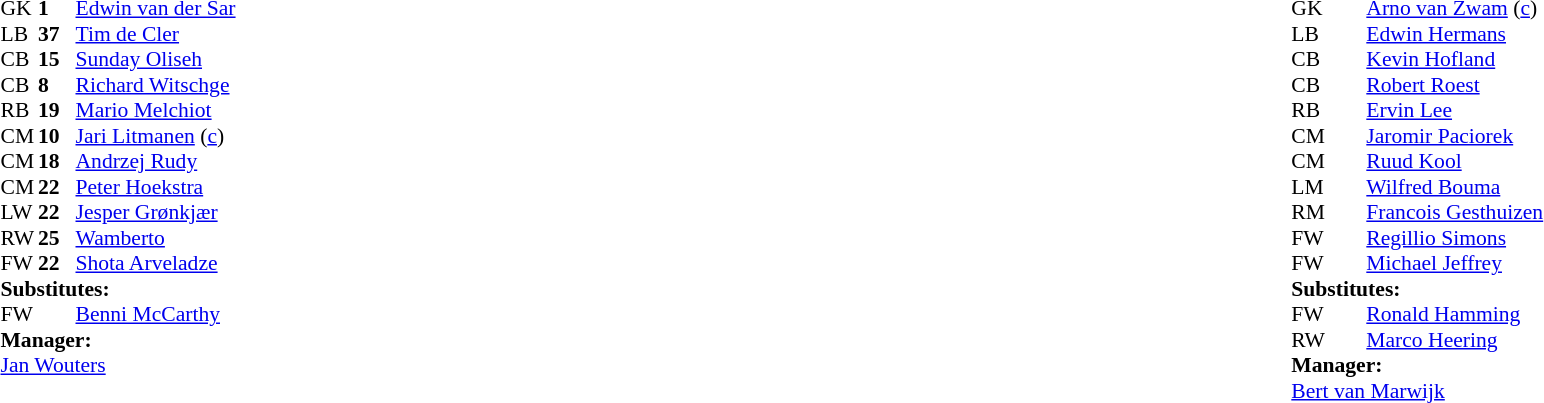<table width="100%">
<tr>
<td valign="top" width="50%"><br><table style="font-size:90%" cellspacing="0" cellpadding="0">
<tr>
<th width="25"></th>
<th width="25"></th>
</tr>
<tr>
<td>GK</td>
<td><strong>1</strong></td>
<td> <a href='#'>Edwin van der Sar</a></td>
</tr>
<tr>
<td>LB</td>
<td><strong>37</strong></td>
<td> <a href='#'>Tim de Cler</a></td>
</tr>
<tr>
<td>CB</td>
<td><strong>15</strong></td>
<td> <a href='#'>Sunday Oliseh</a></td>
</tr>
<tr>
<td>CB</td>
<td><strong>8</strong></td>
<td> <a href='#'>Richard Witschge</a></td>
</tr>
<tr>
<td>RB</td>
<td><strong>19</strong></td>
<td> <a href='#'>Mario Melchiot</a></td>
</tr>
<tr>
<td>CM</td>
<td><strong>10</strong></td>
<td> <a href='#'>Jari Litmanen</a> (<a href='#'>c</a>)</td>
</tr>
<tr>
<td>CM</td>
<td><strong>18</strong></td>
<td> <a href='#'>Andrzej Rudy</a></td>
</tr>
<tr>
<td>CM</td>
<td><strong>22</strong></td>
<td> <a href='#'>Peter Hoekstra</a></td>
</tr>
<tr>
<td>LW</td>
<td><strong>22</strong></td>
<td> <a href='#'>Jesper Grønkjær</a></td>
</tr>
<tr>
<td>RW</td>
<td><strong>25</strong></td>
<td> <a href='#'>Wamberto</a></td>
<td></td>
<td></td>
</tr>
<tr>
<td>FW</td>
<td><strong>22</strong></td>
<td> <a href='#'>Shota Arveladze</a></td>
</tr>
<tr>
<td colspan=3><strong>Substitutes:</strong></td>
</tr>
<tr>
<td>FW</td>
<td></td>
<td> <a href='#'>Benni McCarthy</a></td>
<td></td>
<td></td>
</tr>
<tr>
<td colspan=3><strong>Manager:</strong></td>
</tr>
<tr>
<td colspan="4"> <a href='#'>Jan Wouters</a></td>
</tr>
</table>
</td>
<td valign="top" width="50%"><br><table style="font-size:90%" cellspacing="0" cellpadding="0" align="center">
<tr>
<th width="25"></th>
<th width="25"></th>
</tr>
<tr>
<td>GK</td>
<td></td>
<td> <a href='#'>Arno van Zwam</a> (<a href='#'>c</a>)</td>
</tr>
<tr>
<td>LB</td>
<td></td>
<td> <a href='#'>Edwin Hermans</a></td>
</tr>
<tr>
<td>CB</td>
<td></td>
<td> <a href='#'>Kevin Hofland</a></td>
<td></td>
</tr>
<tr>
<td>CB</td>
<td></td>
<td> <a href='#'>Robert Roest</a></td>
</tr>
<tr>
<td>RB</td>
<td></td>
<td> <a href='#'>Ervin Lee</a></td>
<td></td>
</tr>
<tr>
<td>CM</td>
<td></td>
<td> <a href='#'>Jaromir Paciorek</a></td>
</tr>
<tr>
<td>CM</td>
<td></td>
<td> <a href='#'>Ruud Kool</a></td>
</tr>
<tr>
<td>LM</td>
<td></td>
<td> <a href='#'>Wilfred Bouma</a></td>
<td></td>
<td></td>
</tr>
<tr>
<td>RM</td>
<td></td>
<td> <a href='#'>Francois Gesthuizen</a></td>
<td></td>
<td></td>
</tr>
<tr>
<td>FW</td>
<td></td>
<td> <a href='#'>Regillio Simons</a></td>
</tr>
<tr>
<td>FW</td>
<td></td>
<td> <a href='#'>Michael Jeffrey</a></td>
</tr>
<tr>
<td colspan=3><strong>Substitutes:</strong></td>
</tr>
<tr>
<td>FW</td>
<td></td>
<td> <a href='#'>Ronald Hamming</a></td>
<td></td>
<td></td>
</tr>
<tr>
<td>RW</td>
<td></td>
<td> <a href='#'>Marco Heering</a></td>
<td></td>
<td></td>
</tr>
<tr>
<td colspan=3><strong>Manager:</strong></td>
</tr>
<tr>
<td colspan="4"> <a href='#'>Bert van Marwijk</a></td>
</tr>
</table>
</td>
</tr>
</table>
